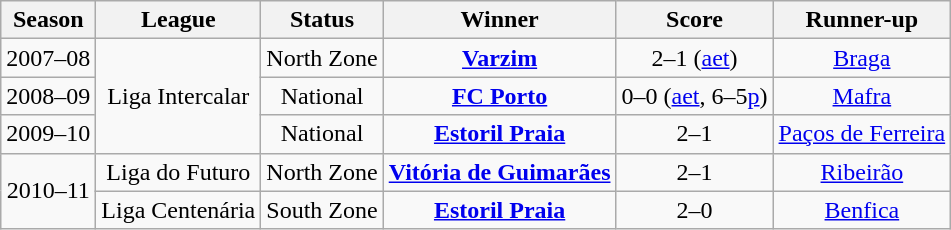<table class="wikitable" style="text-align:center">
<tr>
<th>Season</th>
<th>League</th>
<th>Status</th>
<th>Winner</th>
<th>Score</th>
<th>Runner-up</th>
</tr>
<tr>
<td>2007–08 </td>
<td rowspan="3">Liga Intercalar</td>
<td>North Zone</td>
<td><strong><a href='#'>Varzim</a></strong></td>
<td>2–1 (<a href='#'>aet</a>)</td>
<td><a href='#'>Braga</a></td>
</tr>
<tr>
<td>2008–09 </td>
<td>National</td>
<td><strong><a href='#'>FC Porto</a></strong></td>
<td>0–0 (<a href='#'>aet</a>, 6–5<a href='#'>p</a>)</td>
<td><a href='#'>Mafra</a></td>
</tr>
<tr>
<td>2009–10 </td>
<td>National</td>
<td><strong><a href='#'>Estoril Praia</a></strong></td>
<td>2–1</td>
<td><a href='#'>Paços de Ferreira</a></td>
</tr>
<tr>
<td rowspan="2">2010–11 </td>
<td>Liga do Futuro</td>
<td>North Zone</td>
<td><strong><a href='#'>Vitória de Guimarães</a></strong></td>
<td>2–1</td>
<td><a href='#'>Ribeirão</a></td>
</tr>
<tr>
<td>Liga Centenária</td>
<td>South Zone</td>
<td><strong><a href='#'>Estoril Praia</a></strong></td>
<td>2–0</td>
<td><a href='#'>Benfica</a></td>
</tr>
</table>
